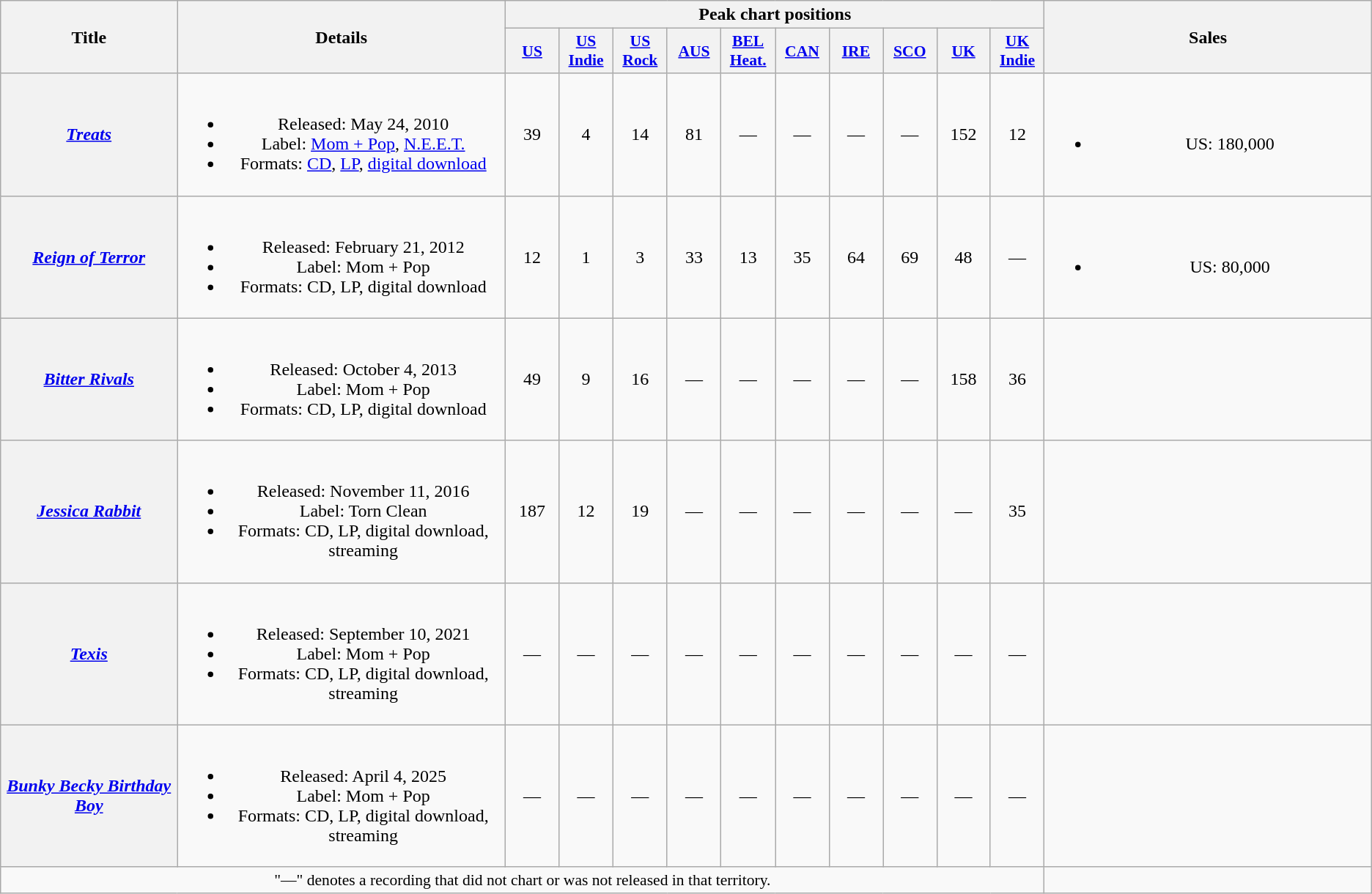<table class="wikitable plainrowheaders" style="text-align:center;">
<tr>
<th scope="col" rowspan="2" style="width:10em;">Title</th>
<th scope="col" rowspan="2" style="width:19em;">Details</th>
<th scope="col" colspan="10">Peak chart positions</th>
<th scope="col" rowspan="2" style="width:19em;">Sales</th>
</tr>
<tr>
<th scope="col" style="width:3em;font-size:90%;"><a href='#'>US</a><br></th>
<th scope="col" style="width:3em;font-size:90%;"><a href='#'>US<br>Indie</a><br></th>
<th scope="col" style="width:3em;font-size:90%;"><a href='#'>US<br>Rock</a><br></th>
<th scope="col" style="width:3em;font-size:90%;"><a href='#'>AUS</a><br></th>
<th scope="col" style="width:3em;font-size:90%;"><a href='#'>BEL<br>Heat.</a><br></th>
<th scope="col" style="width:3em;font-size:90%;"><a href='#'>CAN</a><br></th>
<th scope="col" style="width:3em;font-size:90%;"><a href='#'>IRE</a><br></th>
<th scope="col" style="width:3em;font-size:90%;"><a href='#'>SCO</a><br></th>
<th scope="col" style="width:3em;font-size:90%;"><a href='#'>UK</a><br></th>
<th scope="col" style="width:3em;font-size:90%;"><a href='#'>UK<br>Indie</a><br></th>
</tr>
<tr>
<th scope="row"><em><a href='#'>Treats</a></em></th>
<td><br><ul><li>Released: May 24, 2010</li><li>Label: <a href='#'>Mom + Pop</a>, <a href='#'>N.E.E.T.</a></li><li>Formats: <a href='#'>CD</a>, <a href='#'>LP</a>, <a href='#'>digital download</a></li></ul></td>
<td>39</td>
<td>4</td>
<td>14</td>
<td>81</td>
<td>—</td>
<td>—</td>
<td>—</td>
<td>—</td>
<td>152</td>
<td>12</td>
<td><br><ul><li>US: 180,000</li></ul></td>
</tr>
<tr>
<th scope="row"><em><a href='#'>Reign of Terror</a></em></th>
<td><br><ul><li>Released: February 21, 2012</li><li>Label: Mom + Pop</li><li>Formats: CD, LP, digital download</li></ul></td>
<td>12</td>
<td>1</td>
<td>3</td>
<td>33</td>
<td>13</td>
<td>35</td>
<td>64</td>
<td>69</td>
<td>48</td>
<td>—</td>
<td><br><ul><li>US: 80,000</li></ul></td>
</tr>
<tr>
<th scope="row"><em><a href='#'>Bitter Rivals</a></em></th>
<td><br><ul><li>Released: October 4, 2013</li><li>Label: Mom + Pop</li><li>Formats: CD, LP, digital download</li></ul></td>
<td>49</td>
<td>9</td>
<td>16</td>
<td>—</td>
<td>—</td>
<td>—</td>
<td>—</td>
<td>—</td>
<td>158</td>
<td>36</td>
<td></td>
</tr>
<tr>
<th scope="row"><em><a href='#'>Jessica Rabbit</a></em></th>
<td><br><ul><li>Released: November 11, 2016</li><li>Label: Torn Clean</li><li>Formats: CD, LP, digital download, streaming</li></ul></td>
<td>187</td>
<td>12</td>
<td>19</td>
<td>—</td>
<td>—</td>
<td>—</td>
<td>—</td>
<td>—</td>
<td>—</td>
<td>35</td>
<td></td>
</tr>
<tr>
<th scope="row"><em><a href='#'>Texis</a></em></th>
<td><br><ul><li>Released: September 10, 2021</li><li>Label: Mom + Pop</li><li>Formats: CD, LP, digital download, streaming</li></ul></td>
<td>—</td>
<td>—</td>
<td>—</td>
<td>—</td>
<td>—</td>
<td>—</td>
<td>—</td>
<td>—</td>
<td>—</td>
<td>—</td>
<td></td>
</tr>
<tr>
<th scope="row"><em><a href='#'>Bunky Becky Birthday Boy</a></em></th>
<td><br><ul><li>Released: April 4, 2025</li><li>Label: Mom + Pop</li><li>Formats: CD, LP, digital download, streaming</li></ul></td>
<td>—</td>
<td>—</td>
<td>—</td>
<td>—</td>
<td>—</td>
<td>—</td>
<td>—</td>
<td>—</td>
<td>—</td>
<td>—</td>
<td></td>
</tr>
<tr>
<td colspan="12" style="font-size:90%">"—" denotes a recording that did not chart or was not released in that territory.</td>
</tr>
</table>
